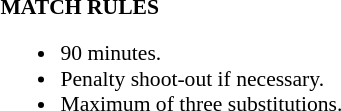<table width=100% style="font-size: 90%">
<tr>
<td width=50% valign=top><br><strong>MATCH RULES</strong><ul><li>90 minutes.</li><li>Penalty shoot-out if necessary.</li><li>Maximum of three substitutions.</li></ul></td>
</tr>
</table>
